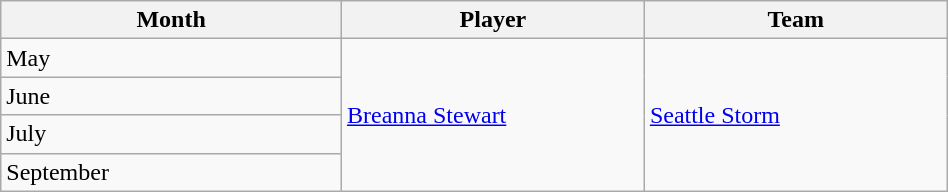<table class="wikitable" style="width: 50%">
<tr>
<th width=60>Month</th>
<th width=60>Player</th>
<th width=60>Team</th>
</tr>
<tr>
<td>May</td>
<td rowspan="4"><a href='#'>Breanna Stewart</a> </td>
<td rowspan="4"><a href='#'>Seattle Storm</a></td>
</tr>
<tr>
<td>June</td>
</tr>
<tr>
<td>July</td>
</tr>
<tr>
<td>September</td>
</tr>
</table>
